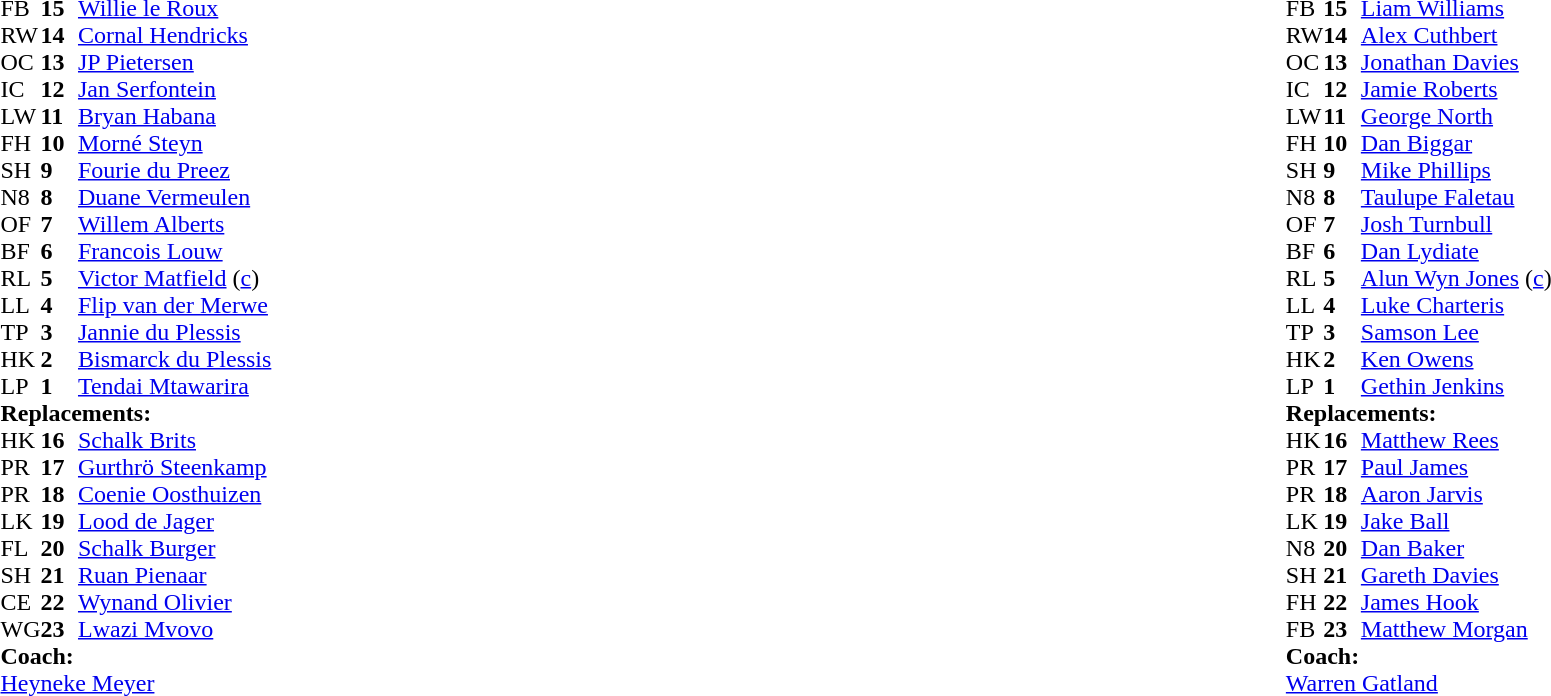<table style="width:100%;">
<tr>
<td style="vertical-align:top; width:50%"><br><table cellspacing="0" cellpadding="0">
<tr>
<th width="25"></th>
<th width="25"></th>
</tr>
<tr>
<td>FB</td>
<td><strong>15</strong></td>
<td><a href='#'>Willie le Roux</a></td>
</tr>
<tr>
<td>RW</td>
<td><strong>14</strong></td>
<td><a href='#'>Cornal Hendricks</a></td>
</tr>
<tr>
<td>OC</td>
<td><strong>13</strong></td>
<td><a href='#'>JP Pietersen</a></td>
</tr>
<tr>
<td>IC</td>
<td><strong>12</strong></td>
<td><a href='#'>Jan Serfontein</a></td>
<td></td>
<td></td>
</tr>
<tr>
<td>LW</td>
<td><strong>11</strong></td>
<td><a href='#'>Bryan Habana</a></td>
</tr>
<tr>
<td>FH</td>
<td><strong>10</strong></td>
<td><a href='#'>Morné Steyn</a></td>
<td></td>
<td colspan=2></td>
</tr>
<tr>
<td>SH</td>
<td><strong>9</strong></td>
<td><a href='#'>Fourie du Preez</a></td>
</tr>
<tr>
<td>N8</td>
<td><strong>8</strong></td>
<td><a href='#'>Duane Vermeulen</a></td>
</tr>
<tr>
<td>OF</td>
<td><strong>7</strong></td>
<td><a href='#'>Willem Alberts</a></td>
<td></td>
<td></td>
</tr>
<tr>
<td>BF</td>
<td><strong>6</strong></td>
<td><a href='#'>Francois Louw</a></td>
</tr>
<tr>
<td>RL</td>
<td><strong>5</strong></td>
<td><a href='#'>Victor Matfield</a> (<a href='#'>c</a>)</td>
</tr>
<tr>
<td>LL</td>
<td><strong>4</strong></td>
<td><a href='#'>Flip van der Merwe</a></td>
<td></td>
<td colspan=2></td>
</tr>
<tr>
<td>TP</td>
<td><strong>3</strong></td>
<td><a href='#'>Jannie du Plessis</a></td>
<td></td>
<td></td>
</tr>
<tr>
<td>HK</td>
<td><strong>2</strong></td>
<td><a href='#'>Bismarck du Plessis</a></td>
<td></td>
<td></td>
</tr>
<tr>
<td>LP</td>
<td><strong>1</strong></td>
<td><a href='#'>Tendai Mtawarira</a></td>
<td></td>
<td></td>
</tr>
<tr>
<td colspan=3><strong>Replacements:</strong></td>
</tr>
<tr>
<td>HK</td>
<td><strong>16</strong></td>
<td><a href='#'>Schalk Brits</a></td>
<td></td>
<td></td>
</tr>
<tr>
<td>PR</td>
<td><strong>17</strong></td>
<td><a href='#'>Gurthrö Steenkamp</a></td>
<td></td>
<td></td>
</tr>
<tr>
<td>PR</td>
<td><strong>18</strong></td>
<td><a href='#'>Coenie Oosthuizen</a></td>
<td></td>
<td></td>
</tr>
<tr>
<td>LK</td>
<td><strong>19</strong></td>
<td><a href='#'>Lood de Jager</a></td>
<td></td>
<td></td>
<td></td>
</tr>
<tr>
<td>FL</td>
<td><strong>20</strong></td>
<td><a href='#'>Schalk Burger</a></td>
<td></td>
<td></td>
</tr>
<tr>
<td>SH</td>
<td><strong>21</strong></td>
<td><a href='#'>Ruan Pienaar</a></td>
<td></td>
<td></td>
<td></td>
</tr>
<tr>
<td>CE</td>
<td><strong>22</strong></td>
<td><a href='#'>Wynand Olivier</a></td>
<td></td>
<td></td>
</tr>
<tr>
<td>WG</td>
<td><strong>23</strong></td>
<td><a href='#'>Lwazi Mvovo</a></td>
</tr>
<tr>
<td colspan=3><strong>Coach:</strong></td>
</tr>
<tr>
<td colspan="4"> <a href='#'>Heyneke Meyer</a></td>
</tr>
</table>
</td>
<td style="vertical-align:top"></td>
<td style="vertical-align:top; width:50%"><br><table cellspacing="0" cellpadding="0" style="margin:auto">
<tr>
<th width="25"></th>
<th width="25"></th>
</tr>
<tr>
<td>FB</td>
<td><strong>15</strong></td>
<td><a href='#'>Liam Williams</a></td>
</tr>
<tr>
<td>RW</td>
<td><strong>14</strong></td>
<td><a href='#'>Alex Cuthbert</a></td>
</tr>
<tr>
<td>OC</td>
<td><strong>13</strong></td>
<td><a href='#'>Jonathan Davies</a></td>
</tr>
<tr>
<td>IC</td>
<td><strong>12</strong></td>
<td><a href='#'>Jamie Roberts</a></td>
</tr>
<tr>
<td>LW</td>
<td><strong>11</strong></td>
<td><a href='#'>George North</a></td>
</tr>
<tr>
<td>FH</td>
<td><strong>10</strong></td>
<td><a href='#'>Dan Biggar</a></td>
<td></td>
</tr>
<tr>
<td>SH</td>
<td><strong>9</strong></td>
<td><a href='#'>Mike Phillips</a></td>
</tr>
<tr>
<td>N8</td>
<td><strong>8</strong></td>
<td><a href='#'>Taulupe Faletau</a></td>
</tr>
<tr>
<td>OF</td>
<td><strong>7</strong></td>
<td><a href='#'>Josh Turnbull</a></td>
</tr>
<tr>
<td>BF</td>
<td><strong>6</strong></td>
<td><a href='#'>Dan Lydiate</a></td>
</tr>
<tr>
<td>RL</td>
<td><strong>5</strong></td>
<td><a href='#'>Alun Wyn Jones</a> (<a href='#'>c</a>)</td>
</tr>
<tr>
<td>LL</td>
<td><strong>4</strong></td>
<td><a href='#'>Luke Charteris</a></td>
<td></td>
<td></td>
</tr>
<tr>
<td>TP</td>
<td><strong>3</strong></td>
<td><a href='#'>Samson Lee</a></td>
<td></td>
<td></td>
</tr>
<tr>
<td>HK</td>
<td><strong>2</strong></td>
<td><a href='#'>Ken Owens</a></td>
<td></td>
<td></td>
</tr>
<tr>
<td>LP</td>
<td><strong>1</strong></td>
<td><a href='#'>Gethin Jenkins</a></td>
<td></td>
<td></td>
</tr>
<tr>
<td colspan=3><strong>Replacements:</strong></td>
</tr>
<tr>
<td>HK</td>
<td><strong>16</strong></td>
<td><a href='#'>Matthew Rees</a></td>
<td></td>
<td></td>
</tr>
<tr>
<td>PR</td>
<td><strong>17</strong></td>
<td><a href='#'>Paul James</a></td>
<td></td>
<td></td>
</tr>
<tr>
<td>PR</td>
<td><strong>18</strong></td>
<td><a href='#'>Aaron Jarvis</a></td>
<td></td>
<td></td>
</tr>
<tr>
<td>LK</td>
<td><strong>19</strong></td>
<td><a href='#'>Jake Ball</a></td>
<td></td>
<td></td>
</tr>
<tr>
<td>N8</td>
<td><strong>20</strong></td>
<td><a href='#'>Dan Baker</a></td>
</tr>
<tr>
<td>SH</td>
<td><strong>21</strong></td>
<td><a href='#'>Gareth Davies</a></td>
</tr>
<tr>
<td>FH</td>
<td><strong>22</strong></td>
<td><a href='#'>James Hook</a></td>
</tr>
<tr>
<td>FB</td>
<td><strong>23</strong></td>
<td><a href='#'>Matthew Morgan</a></td>
</tr>
<tr>
<td colspan=3><strong>Coach:</strong></td>
</tr>
<tr>
<td colspan="4"> <a href='#'>Warren Gatland</a></td>
</tr>
</table>
</td>
</tr>
</table>
